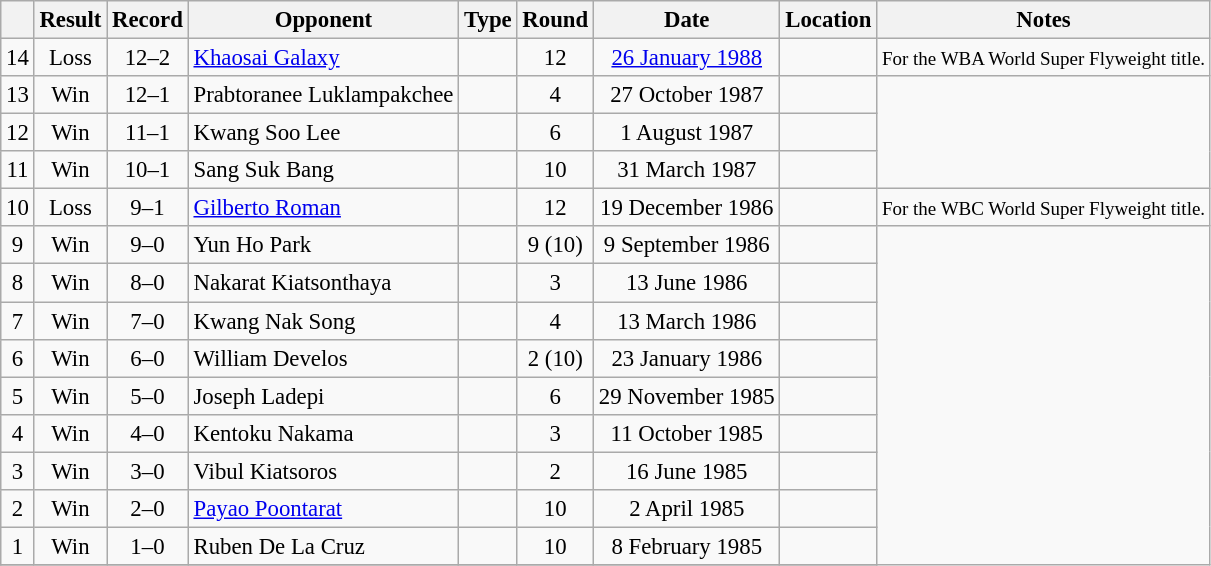<table class="wikitable" style="text-align:center; font-size:95%">
<tr>
<th></th>
<th>Result</th>
<th>Record</th>
<th>Opponent</th>
<th>Type</th>
<th>Round</th>
<th>Date</th>
<th>Location</th>
<th>Notes</th>
</tr>
<tr>
<td>14</td>
<td>Loss</td>
<td>12–2</td>
<td style="text-align:left;"> <a href='#'>Khaosai Galaxy</a></td>
<td></td>
<td>12</td>
<td><a href='#'>26 January 1988</a></td>
<td style="text-align:left;"> </td>
<td><small>For the WBA World Super Flyweight title.</small></td>
</tr>
<tr>
<td>13</td>
<td>Win</td>
<td>12–1</td>
<td style="text-align:left;"> Prabtoranee Luklampakchee</td>
<td></td>
<td>4</td>
<td>27 October 1987</td>
<td style="text-align:left;"> </td>
</tr>
<tr>
<td>12</td>
<td>Win</td>
<td>11–1</td>
<td style="text-align:left;"> Kwang Soo Lee</td>
<td></td>
<td>6</td>
<td>1 August 1987</td>
<td style="text-align:left;"> </td>
</tr>
<tr>
<td>11</td>
<td>Win</td>
<td>10–1</td>
<td style="text-align:left;"> Sang Suk Bang</td>
<td></td>
<td>10</td>
<td>31 March 1987</td>
<td style="text-align:left;"> </td>
</tr>
<tr>
<td>10</td>
<td>Loss</td>
<td>9–1</td>
<td style="text-align:left;"> <a href='#'>Gilberto Roman</a></td>
<td></td>
<td>12</td>
<td>19 December 1986</td>
<td style="text-align:left;"> </td>
<td><small>For the WBC World Super Flyweight title.</small></td>
</tr>
<tr>
<td>9</td>
<td>Win</td>
<td>9–0</td>
<td style="text-align:left;"> Yun Ho Park</td>
<td></td>
<td>9 (10)</td>
<td>9 September 1986</td>
<td style="text-align:left;"> </td>
</tr>
<tr>
<td>8</td>
<td>Win</td>
<td>8–0</td>
<td style="text-align:left;"> Nakarat Kiatsonthaya</td>
<td></td>
<td>3</td>
<td>13 June 1986</td>
<td style="text-align:left;"> </td>
</tr>
<tr>
<td>7</td>
<td>Win</td>
<td>7–0</td>
<td style="text-align:left;"> Kwang Nak Song</td>
<td></td>
<td>4</td>
<td>13 March 1986</td>
<td style="text-align:left;"> </td>
</tr>
<tr>
<td>6</td>
<td>Win</td>
<td>6–0</td>
<td style="text-align:left;"> William Develos</td>
<td></td>
<td>2 (10)</td>
<td>23 January 1986</td>
<td style="text-align:left;"> </td>
</tr>
<tr>
<td>5</td>
<td>Win</td>
<td>5–0</td>
<td style="text-align:left;"> Joseph Ladepi</td>
<td></td>
<td>6</td>
<td>29 November 1985</td>
<td style="text-align:left;"> </td>
</tr>
<tr>
<td>4</td>
<td>Win</td>
<td>4–0</td>
<td style="text-align:left;"> Kentoku Nakama</td>
<td></td>
<td>3</td>
<td>11 October 1985</td>
<td style="text-align:left;"> </td>
</tr>
<tr>
<td>3</td>
<td>Win</td>
<td>3–0</td>
<td style="text-align:left;"> Vibul Kiatsoros</td>
<td></td>
<td>2</td>
<td>16 June 1985</td>
<td style="text-align:left;"> </td>
</tr>
<tr>
<td>2</td>
<td>Win</td>
<td>2–0</td>
<td style="text-align:left;"> <a href='#'>Payao Poontarat</a></td>
<td></td>
<td>10 </td>
<td>2 April 1985</td>
<td style="text-align:left;"> </td>
</tr>
<tr>
<td>1</td>
<td>Win</td>
<td>1–0</td>
<td style="text-align:left;"> Ruben De La Cruz</td>
<td></td>
<td>10 </td>
<td>8 February 1985</td>
<td style="text-align:left;"> </td>
</tr>
<tr>
</tr>
</table>
